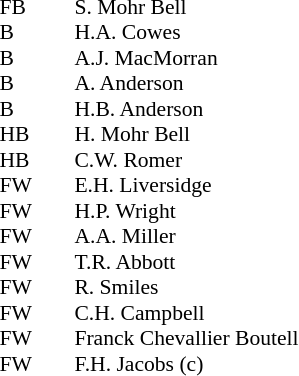<table style="font-size:90%; margin:0.2em auto;" cellspacing="0" cellpadding="0">
<tr>
<th width="25"></th>
<th width="25"></th>
</tr>
<tr>
<td>FB</td>
<td><strong> </strong></td>
<td>S. Mohr Bell</td>
</tr>
<tr>
<td>B</td>
<td><strong> </strong></td>
<td>H.A. Cowes</td>
</tr>
<tr>
<td>B</td>
<td><strong> </strong></td>
<td>A.J. MacMorran</td>
</tr>
<tr>
<td>B</td>
<td><strong> </strong></td>
<td>A. Anderson</td>
</tr>
<tr>
<td>B</td>
<td><strong> </strong></td>
<td>H.B. Anderson</td>
</tr>
<tr>
<td>HB</td>
<td><strong> </strong></td>
<td>H. Mohr Bell</td>
</tr>
<tr>
<td>HB</td>
<td><strong> </strong></td>
<td>C.W. Romer</td>
</tr>
<tr>
<td>FW</td>
<td><strong> </strong></td>
<td>E.H. Liversidge</td>
</tr>
<tr>
<td>FW</td>
<td><strong> </strong></td>
<td>H.P. Wright</td>
</tr>
<tr>
<td>FW</td>
<td><strong> </strong></td>
<td>A.A. Miller</td>
</tr>
<tr>
<td>FW</td>
<td><strong> </strong></td>
<td>T.R. Abbott</td>
</tr>
<tr>
<td>FW</td>
<td><strong> </strong></td>
<td>R. Smiles</td>
</tr>
<tr>
<td>FW</td>
<td><strong> </strong></td>
<td>C.H. Campbell</td>
</tr>
<tr>
<td>FW</td>
<td><strong> </strong></td>
<td>Franck Chevallier Boutell</td>
</tr>
<tr>
<td>FW</td>
<td><strong> </strong></td>
<td>F.H. Jacobs (c)</td>
</tr>
</table>
